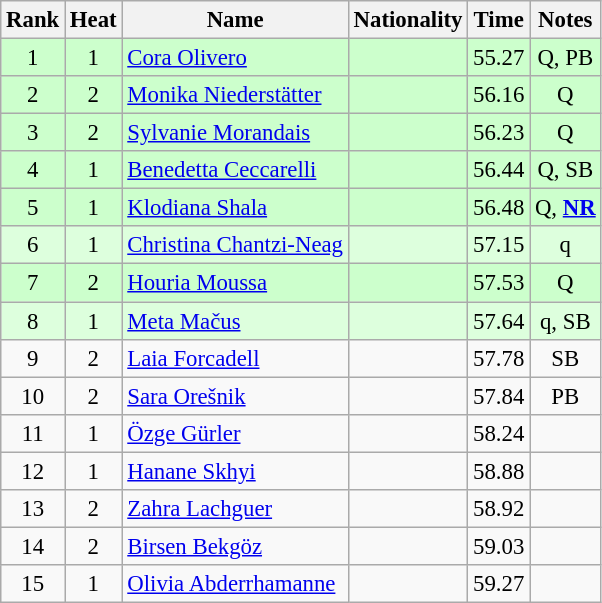<table class="wikitable sortable" style="text-align:center; font-size:95%">
<tr>
<th>Rank</th>
<th>Heat</th>
<th>Name</th>
<th>Nationality</th>
<th>Time</th>
<th>Notes</th>
</tr>
<tr bgcolor=ccffcc>
<td>1</td>
<td>1</td>
<td align=left><a href='#'>Cora Olivero</a></td>
<td align=left></td>
<td>55.27</td>
<td>Q, PB</td>
</tr>
<tr bgcolor=ccffcc>
<td>2</td>
<td>2</td>
<td align=left><a href='#'>Monika Niederstätter</a></td>
<td align=left></td>
<td>56.16</td>
<td>Q</td>
</tr>
<tr bgcolor=ccffcc>
<td>3</td>
<td>2</td>
<td align=left><a href='#'>Sylvanie Morandais</a></td>
<td align=left></td>
<td>56.23</td>
<td>Q</td>
</tr>
<tr bgcolor=ccffcc>
<td>4</td>
<td>1</td>
<td align=left><a href='#'>Benedetta Ceccarelli</a></td>
<td align=left></td>
<td>56.44</td>
<td>Q, SB</td>
</tr>
<tr bgcolor=ccffcc>
<td>5</td>
<td>1</td>
<td align=left><a href='#'>Klodiana Shala</a></td>
<td align=left></td>
<td>56.48</td>
<td>Q, <strong><a href='#'>NR</a></strong></td>
</tr>
<tr bgcolor=ddffdd>
<td>6</td>
<td>1</td>
<td align=left><a href='#'>Christina Chantzi-Neag</a></td>
<td align=left></td>
<td>57.15</td>
<td>q</td>
</tr>
<tr bgcolor=ccffcc>
<td>7</td>
<td>2</td>
<td align=left><a href='#'>Houria Moussa</a></td>
<td align=left></td>
<td>57.53</td>
<td>Q</td>
</tr>
<tr bgcolor=ddffdd>
<td>8</td>
<td>1</td>
<td align=left><a href='#'>Meta Mačus</a></td>
<td align=left></td>
<td>57.64</td>
<td>q, SB</td>
</tr>
<tr>
<td>9</td>
<td>2</td>
<td align=left><a href='#'>Laia Forcadell</a></td>
<td align=left></td>
<td>57.78</td>
<td>SB</td>
</tr>
<tr>
<td>10</td>
<td>2</td>
<td align=left><a href='#'>Sara Orešnik</a></td>
<td align=left></td>
<td>57.84</td>
<td>PB</td>
</tr>
<tr>
<td>11</td>
<td>1</td>
<td align=left><a href='#'>Özge Gürler</a></td>
<td align=left></td>
<td>58.24</td>
<td></td>
</tr>
<tr>
<td>12</td>
<td>1</td>
<td align=left><a href='#'>Hanane Skhyi</a></td>
<td align=left></td>
<td>58.88</td>
<td></td>
</tr>
<tr>
<td>13</td>
<td>2</td>
<td align=left><a href='#'>Zahra Lachguer</a></td>
<td align=left></td>
<td>58.92</td>
<td></td>
</tr>
<tr>
<td>14</td>
<td>2</td>
<td align=left><a href='#'>Birsen Bekgöz</a></td>
<td align=left></td>
<td>59.03</td>
<td></td>
</tr>
<tr>
<td>15</td>
<td>1</td>
<td align=left><a href='#'>Olivia Abderrhamanne</a></td>
<td align=left></td>
<td>59.27</td>
<td></td>
</tr>
</table>
